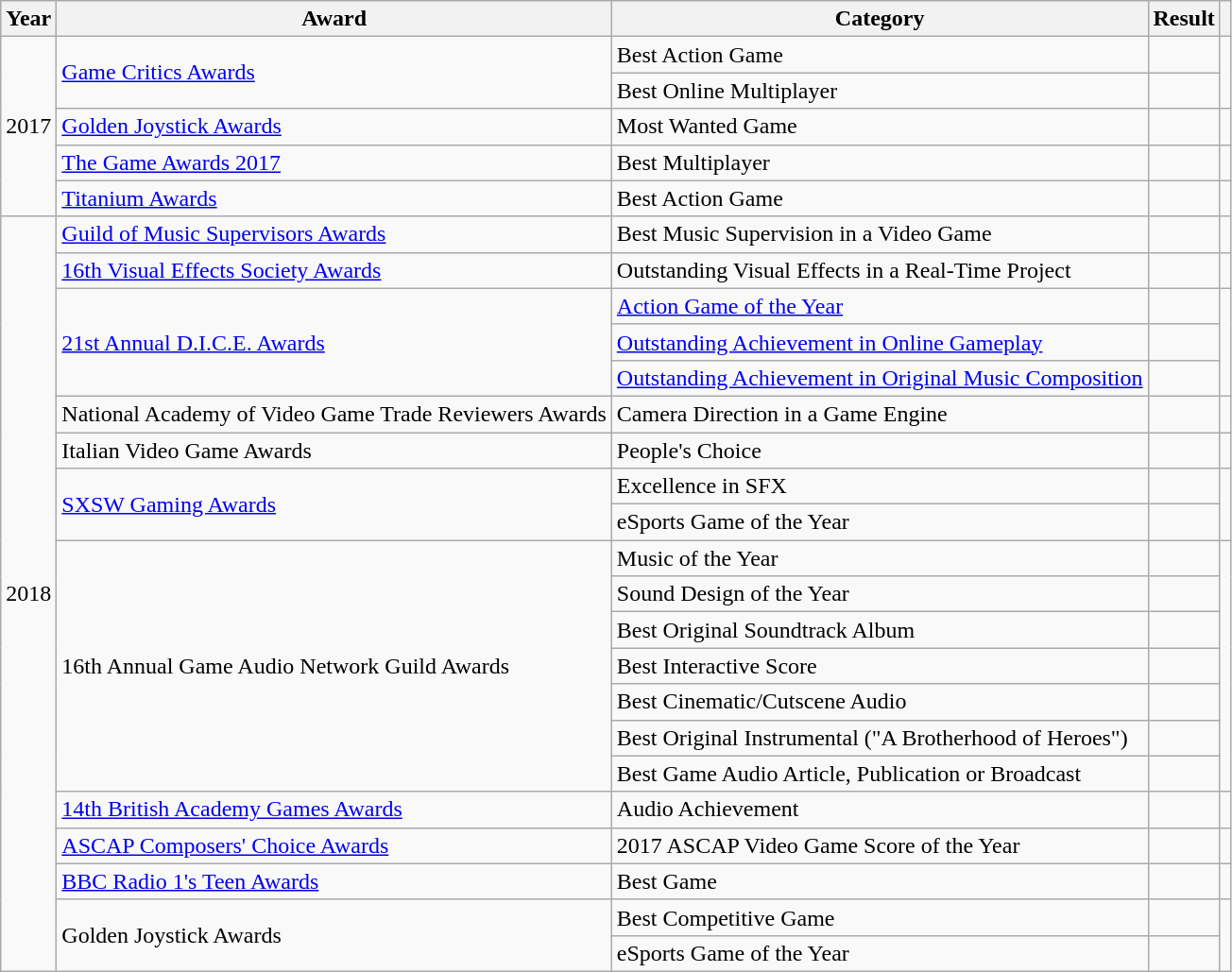<table class="wikitable sortable">
<tr>
<th>Year</th>
<th>Award</th>
<th>Category</th>
<th>Result</th>
<th></th>
</tr>
<tr>
<td style="text-align:center;" rowspan="5">2017</td>
<td rowspan="2"><a href='#'>Game Critics Awards</a></td>
<td>Best Action Game</td>
<td></td>
<td rowspan="2" style="text-align:center;"></td>
</tr>
<tr>
<td>Best Online Multiplayer</td>
<td></td>
</tr>
<tr>
<td rowspan="1"><a href='#'>Golden Joystick Awards</a></td>
<td>Most Wanted Game</td>
<td></td>
<td rowspan="1" style="text-align:center;"></td>
</tr>
<tr>
<td rowspan="1"><a href='#'>The Game Awards 2017</a></td>
<td>Best Multiplayer</td>
<td></td>
<td rowspan="1" style="text-align:center;"></td>
</tr>
<tr>
<td rowspan="1"><a href='#'>Titanium Awards</a></td>
<td>Best Action Game</td>
<td></td>
<td rowspan="1" style="text-align:center;"></td>
</tr>
<tr>
<td style="text-align:center;" rowspan="21">2018</td>
<td rowspan="1"><a href='#'>Guild of Music Supervisors Awards</a></td>
<td>Best Music Supervision in a Video Game</td>
<td></td>
<td rowspan="1" style="text-align:center;"></td>
</tr>
<tr>
<td rowspan="1"><a href='#'>16th Visual Effects Society Awards</a></td>
<td>Outstanding Visual Effects in a Real-Time Project</td>
<td></td>
<td rowspan="1" style="text-align:center;"></td>
</tr>
<tr>
<td rowspan="3"><a href='#'>21st Annual D.I.C.E. Awards</a></td>
<td><a href='#'>Action Game of the Year</a></td>
<td></td>
<td rowspan="3" style="text-align:center;"></td>
</tr>
<tr>
<td><a href='#'>Outstanding Achievement in Online Gameplay</a></td>
<td></td>
</tr>
<tr>
<td><a href='#'>Outstanding Achievement in Original Music Composition</a></td>
<td></td>
</tr>
<tr>
<td rowspan="1">National Academy of Video Game Trade Reviewers Awards</td>
<td>Camera Direction in a Game Engine</td>
<td></td>
<td rowspan="1" style="text-align:center;"></td>
</tr>
<tr>
<td rowspan="1">Italian Video Game Awards</td>
<td>People's Choice</td>
<td></td>
<td rowspan="1" style="text-align:center;"></td>
</tr>
<tr>
<td rowspan="2"><a href='#'>SXSW Gaming Awards</a></td>
<td>Excellence in SFX</td>
<td></td>
<td rowspan="2" style="text-align:center;"></td>
</tr>
<tr>
<td>eSports Game of the Year</td>
<td></td>
</tr>
<tr>
<td rowspan="7">16th Annual Game Audio Network Guild Awards</td>
<td>Music of the Year</td>
<td></td>
<td rowspan="7" style="text-align:center;"></td>
</tr>
<tr>
<td>Sound Design of the Year</td>
<td></td>
</tr>
<tr>
<td>Best Original Soundtrack Album</td>
<td></td>
</tr>
<tr>
<td>Best Interactive Score</td>
<td></td>
</tr>
<tr>
<td>Best Cinematic/Cutscene Audio</td>
<td></td>
</tr>
<tr>
<td>Best Original Instrumental ("A Brotherhood of Heroes")</td>
<td></td>
</tr>
<tr>
<td>Best Game Audio Article, Publication or Broadcast</td>
<td></td>
</tr>
<tr>
<td rowspan="1"><a href='#'>14th British Academy Games Awards</a></td>
<td>Audio Achievement</td>
<td></td>
<td rowspan="1" style="text-align:center;"></td>
</tr>
<tr>
<td rowspan="1"><a href='#'>ASCAP Composers' Choice Awards</a></td>
<td>2017 ASCAP Video Game Score of the Year</td>
<td></td>
<td rowspan="1" style="text-align:center;"></td>
</tr>
<tr>
<td rowspan="1"><a href='#'>BBC Radio 1's Teen Awards</a></td>
<td>Best Game</td>
<td></td>
<td rowspan="1" style="text-align:center;"></td>
</tr>
<tr>
<td rowspan="2">Golden Joystick Awards</td>
<td>Best Competitive Game</td>
<td></td>
<td rowspan="2" style="text-align:center;"></td>
</tr>
<tr>
<td>eSports Game of the Year</td>
<td></td>
</tr>
</table>
